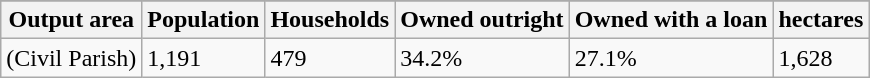<table class="wikitable">
<tr>
</tr>
<tr>
<th>Output area</th>
<th>Population</th>
<th>Households</th>
<th>Owned outright</th>
<th>Owned with a loan</th>
<th>hectares</th>
</tr>
<tr>
<td>(Civil Parish)</td>
<td>1,191</td>
<td>479</td>
<td>34.2%</td>
<td>27.1%</td>
<td>1,628</td>
</tr>
</table>
